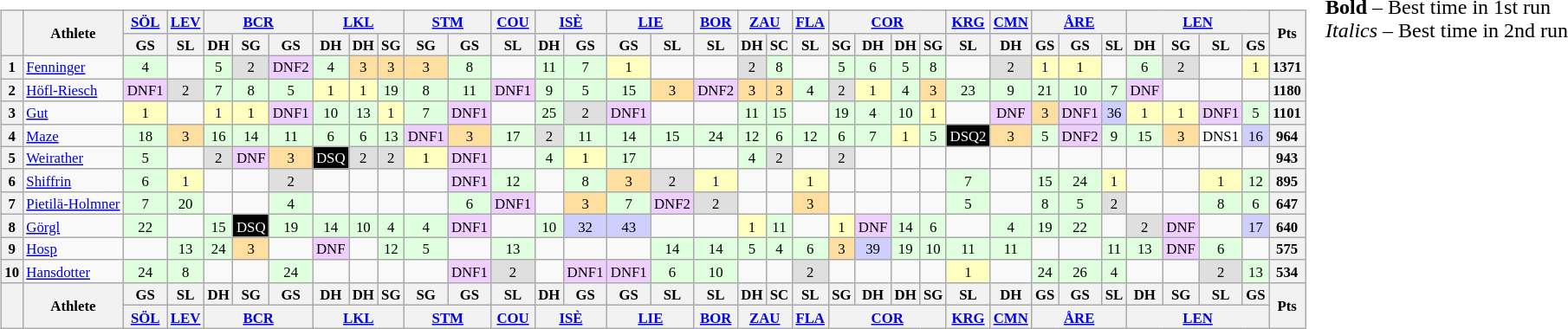<table>
<tr>
<td><br><table class="wikitable" style="font-size: 70%; text-align:center">
<tr valign="top">
<th rowspan=2 valign="middle"></th>
<th rowspan=2 valign="middle">Athlete</th>
<th><a href='#'>SÖL</a><br></th>
<th><a href='#'>LEV</a><br></th>
<th colspan=3><a href='#'>BCR</a><br></th>
<th colspan=3><a href='#'>LKL</a><br></th>
<th colspan=2><a href='#'>STM</a><br></th>
<th><a href='#'>COU</a><br></th>
<th colspan=2><a href='#'>ISÈ</a><br></th>
<th colspan=2><a href='#'>LIE</a><br></th>
<th><a href='#'>BOR</a><br></th>
<th colspan=2><a href='#'>ZAU</a><br></th>
<th><a href='#'>FLA</a><br></th>
<th colspan=4><a href='#'>COR</a><br></th>
<th><a href='#'>KRG</a><br></th>
<th><a href='#'>CMN</a><br></th>
<th colspan=3><a href='#'>ÅRE</a><br></th>
<th colspan=4><a href='#'>LEN</a><br></th>
<th rowspan=2 valign="middle">Pts</th>
</tr>
<tr>
<th>GS</th>
<th>SL</th>
<th>DH</th>
<th>SG</th>
<th>GS</th>
<th>DH</th>
<th>DH</th>
<th>SG</th>
<th>SG</th>
<th>GS</th>
<th>SL</th>
<th>DH</th>
<th>GS</th>
<th>GS</th>
<th>SL</th>
<th>SL</th>
<th>DH</th>
<th>SC</th>
<th>SL</th>
<th>SG</th>
<th>DH</th>
<th>DH</th>
<th>SG</th>
<th>SL</th>
<th>DH</th>
<th>GS</th>
<th>GS</th>
<th>SL</th>
<th>DH</th>
<th>SG</th>
<th>SL</th>
<th>GS</th>
</tr>
<tr>
<th>1</th>
<td align=left> <a href='#'>Fenninger</a></td>
<td style="background:#DFFFDF;">4</td>
<td></td>
<td style="background:#DFFFDF;">5</td>
<td style="background:#DFDFDF;">2</td>
<td style="background:#EFCFFF;">DNF2</td>
<td style="background:#DFFFDF;">4</td>
<td style="background:#FFDF9F;">3</td>
<td style="background:#FFDF9F;">3</td>
<td style="background:#FFDF9F;">3</td>
<td style="background:#DFFFDF;">8</td>
<td></td>
<td style="background:#DFFFDF;">11</td>
<td style="background:#DFFFDF;">7</td>
<td style="background:#FFFFBF;">1</td>
<td></td>
<td></td>
<td style="background:#DFDFDF;">2</td>
<td style="background:#DFFFDF;">8</td>
<td></td>
<td style="background:#DFFFDF;">5</td>
<td style="background:#DFFFDF;">6</td>
<td style="background:#DFFFDF;">5</td>
<td style="background:#DFFFDF;">8</td>
<td></td>
<td style="background:#DFDFDF;">2</td>
<td style="background:#FFFFBF;">1</td>
<td style="background:#FFFFBF;">1</td>
<td></td>
<td style="background:#DFFFDF;">6</td>
<td style="background:#DFDFDF;">2</td>
<td></td>
<td style="background:#FFFFBF;">1</td>
<th>1371</th>
</tr>
<tr>
<th>2</th>
<td align=left> <a href='#'>Höfl-Riesch</a></td>
<td style="background:#EFCFFF;">DNF1</td>
<td style="background:#DFDFDF;">2</td>
<td style="background:#DFFFDF;">7</td>
<td style="background:#DFFFDF;">8</td>
<td style="background:#DFFFDF;">5</td>
<td style="background:#FFFFBF;">1</td>
<td style="background:#FFFFBF;">1</td>
<td style="background:#DFFFDF;">19</td>
<td style="background:#DFFFDF;">8</td>
<td style="background:#DFFFDF;">11</td>
<td style="background:#EFCFFF;">DNF1</td>
<td style="background:#DFFFDF;">9</td>
<td style="background:#DFFFDF;">5</td>
<td style="background:#DFFFDF;">15</td>
<td style="background:#FFDF9F;">3</td>
<td style="background:#EFCFFF;">DNF2</td>
<td style="background:#FFDF9F;">3</td>
<td style="background:#FFDF9F;">3</td>
<td style="background:#DFFFDF;">4</td>
<td style="background:#DFDFDF;">2</td>
<td style="background:#FFFFBF;">1</td>
<td style="background:#DFFFDF;">4</td>
<td style="background:#FFDF9F;">3</td>
<td style="background:#DFFFDF;">23</td>
<td style="background:#DFFFDF;">9</td>
<td style="background:#DFFFDF;">21</td>
<td style="background:#DFFFDF;">10</td>
<td style="background:#DFFFDF;">7</td>
<td style="background:#EFCFFF;">DNF</td>
<td></td>
<td></td>
<td></td>
<th>1180</th>
</tr>
<tr>
<th>3</th>
<td align=left> <a href='#'>Gut</a></td>
<td style="background:#FFFFBF;">1</td>
<td></td>
<td style="background:#FFFFBF;">1</td>
<td style="background:#FFFFBF;">1</td>
<td style="background:#EFCFFF;">DNF1</td>
<td style="background:#DFFFDF;">10</td>
<td style="background:#DFFFDF;">13</td>
<td style="background:#FFFFBF;">1</td>
<td style="background:#DFFFDF;">7</td>
<td style="background:#EFCFFF;">DNF1</td>
<td></td>
<td style="background:#DFFFDF;">25</td>
<td style="background:#DFDFDF;">2</td>
<td style="background:#EFCFFF;">DNF1</td>
<td></td>
<td></td>
<td style="background:#DFFFDF;">11</td>
<td style="background:#DFFFDF;">15</td>
<td></td>
<td style="background:#DFFFDF;">19</td>
<td style="background:#DFFFDF;">4</td>
<td style="background:#DFFFDF;">10</td>
<td style="background:#FFFFBF;">1</td>
<td></td>
<td style="background:#EFCFFF;">DNF</td>
<td style="background:#FFDF9F;">3</td>
<td style="background:#EFCFFF;">DNF1</td>
<td style="background:#CFCFFF;">36</td>
<td style="background:#FFFFBF;">1</td>
<td style="background:#FFFFBF;">1</td>
<td style="background:#EFCFFF;">DNF1</td>
<td style="background:#DFFFDF;">5</td>
<th>1101</th>
</tr>
<tr>
<th>4</th>
<td align=left> <a href='#'>Maze</a></td>
<td style="background:#DFFFDF;">18</td>
<td style="background:#FFDF9F;">3</td>
<td style="background:#DFFFDF;">16</td>
<td style="background:#DFFFDF;">14</td>
<td style="background:#DFFFDF;">11</td>
<td style="background:#DFFFDF;">6</td>
<td style="background:#DFFFDF;">6</td>
<td style="background:#DFFFDF;">13</td>
<td style="background:#EFCFFF;">DNF1</td>
<td style="background:#FFDF9F;">3</td>
<td style="background:#DFFFDF;">17</td>
<td style="background:#DFDFDF;">2</td>
<td style="background:#DFFFDF;">11</td>
<td style="background:#DFFFDF;">14</td>
<td style="background:#DFFFDF;">15</td>
<td style="background:#DFFFDF;">24</td>
<td style="background:#DFFFDF;">12</td>
<td style="background:#DFFFDF;">6</td>
<td style="background:#DFFFDF;">12</td>
<td style="background:#DFFFDF;">6</td>
<td style="background:#DFFFDF;">7</td>
<td style="background:#FFFFBF;">1</td>
<td style="background:#DFFFDF;">5</td>
<td style="background:#000000; color:white;">DSQ2</td>
<td style="background:#FFDF9F;">3</td>
<td style="background:#DFFFDF;">5</td>
<td style="background:#EFCFFF;">DNF2</td>
<td style="background:#DFFFDF;">9</td>
<td style="background:#DFFFDF;">15</td>
<td style="background:#FFDF9F;">3</td>
<td style="background:#FFFFFF;">DNS1</td>
<td style="background:#CFCFFF;">16</td>
<th>964</th>
</tr>
<tr>
<th>5</th>
<td align=left> <a href='#'>Weirather</a></td>
<td style="background:#DFFFDF;">5</td>
<td></td>
<td style="background:#DFDFDF;">2</td>
<td style="background:#EFCFFF;">DNF</td>
<td style="background:#FFDF9F;">3</td>
<td style="background:#000000; color:white;">DSQ</td>
<td style="background:#DFDFDF;">2</td>
<td style="background:#DFDFDF;">2</td>
<td style="background:#FFFFBF;">1</td>
<td style="background:#EFCFFF;">DNF1</td>
<td></td>
<td style="background:#DFFFDF;">4</td>
<td style="background:#FFFFBF;">1</td>
<td style="background:#DFFFDF;">17</td>
<td></td>
<td></td>
<td style="background:#DFFFDF;">4</td>
<td style="background:#DFDFDF;">2</td>
<td></td>
<td style="background:#DFDFDF;">2</td>
<td></td>
<td></td>
<td></td>
<td></td>
<td></td>
<td></td>
<td></td>
<td></td>
<td></td>
<td></td>
<td></td>
<td></td>
<th>943</th>
</tr>
<tr>
<th>6</th>
<td align=left> <a href='#'>Shiffrin</a></td>
<td style="background:#DFFFDF;">6</td>
<td style="background:#FFFFBF;">1</td>
<td></td>
<td></td>
<td style="background:#DFDFDF;">2</td>
<td></td>
<td></td>
<td></td>
<td></td>
<td style="background:#EFCFFF;">DNF1</td>
<td style="background:#DFFFDF;">12</td>
<td></td>
<td style="background:#DFFFDF;">8</td>
<td style="background:#FFDF9F;">3</td>
<td style="background:#DFDFDF;">2</td>
<td style="background:#FFFFBF;">1</td>
<td></td>
<td></td>
<td style="background:#FFFFBF;">1</td>
<td></td>
<td></td>
<td></td>
<td></td>
<td style="background:#DFFFDF;">7</td>
<td></td>
<td style="background:#DFFFDF;">15</td>
<td style="background:#DFFFDF;">24</td>
<td style="background:#FFFFBF;">1</td>
<td></td>
<td></td>
<td style="background:#FFFFBF;">1</td>
<td style="background:#DFFFDF;">12</td>
<th>895</th>
</tr>
<tr>
<th>7</th>
<td align=left> <a href='#'>Pietilä-Holmner</a></td>
<td style="background:#DFFFDF;">7</td>
<td style="background:#DFFFDF;">20</td>
<td></td>
<td></td>
<td style="background:#DFFFDF;">4</td>
<td></td>
<td></td>
<td></td>
<td></td>
<td style="background:#DFFFDF;">6</td>
<td style="background:#EFCFFF;">DNF1</td>
<td></td>
<td style="background:#FFDF9F;">3</td>
<td style="background:#DFFFDF;">7</td>
<td style="background:#EFCFFF;">DNF2</td>
<td style="background:#DFDFDF;">2</td>
<td></td>
<td></td>
<td style="background:#FFDF9F;">3</td>
<td></td>
<td></td>
<td></td>
<td></td>
<td style="background:#DFFFDF;">5</td>
<td></td>
<td style="background:#DFFFDF;">8</td>
<td style="background:#DFFFDF;">5</td>
<td style="background:#DFDFDF;">2</td>
<td></td>
<td></td>
<td style="background:#DFFFDF;">8</td>
<td style="background:#DFFFDF;">6</td>
<th>647</th>
</tr>
<tr>
<th>8</th>
<td align=left> <a href='#'>Görgl</a></td>
<td style="background:#DFFFDF;">22</td>
<td></td>
<td style="background:#DFFFDF;">15</td>
<td style="background:#000000; color:white;">DSQ</td>
<td style="background:#DFFFDF;">19</td>
<td style="background:#DFFFDF;">14</td>
<td style="background:#DFFFDF;">10</td>
<td style="background:#DFFFDF;">4</td>
<td style="background:#DFFFDF;">4</td>
<td style="background:#EFCFFF;">DNF1</td>
<td></td>
<td style="background:#DFFFDF;">10</td>
<td style="background:#CFCFFF;">32</td>
<td style="background:#CFCFFF;">43</td>
<td></td>
<td></td>
<td style="background:#FFFFBF;">1</td>
<td style="background:#DFFFDF;">11</td>
<td></td>
<td style="background:#FFFFBF;">1</td>
<td style="background:#EFCFFF;">DNF</td>
<td style="background:#DFFFDF;">14</td>
<td style="background:#DFFFDF;">6</td>
<td></td>
<td style="background:#DFFFDF;">4</td>
<td style="background:#DFFFDF;">19</td>
<td style="background:#DFFFDF;">22</td>
<td></td>
<td style="background:#DFDFDF;">2</td>
<td style="background:#EFCFFF;">DNF</td>
<td></td>
<td style="background:#CFCFFF;">17</td>
<th>640</th>
</tr>
<tr>
<th>9</th>
<td align=left> <a href='#'>Hosp</a></td>
<td></td>
<td style="background:#DFFFDF;">13</td>
<td style="background:#DFFFDF;">24</td>
<td style="background:#FFDF9F;">3</td>
<td></td>
<td style="background:#EFCFFF;">DNF</td>
<td></td>
<td style="background:#DFFFDF;">12</td>
<td style="background:#DFFFDF;">5</td>
<td></td>
<td style="background:#DFFFDF;">13</td>
<td></td>
<td></td>
<td></td>
<td style="background:#DFFFDF;">14</td>
<td style="background:#DFFFDF;">14</td>
<td style="background:#DFFFDF;">5</td>
<td style="background:#DFFFDF;">4</td>
<td style="background:#DFFFDF;">6</td>
<td style="background:#FFDF9F;">3</td>
<td style="background:#CFCFFF;">39</td>
<td style="background:#DFFFDF;">19</td>
<td style="background:#DFFFDF;">10</td>
<td style="background:#DFFFDF;">11</td>
<td style="background:#DFFFDF;">11</td>
<td></td>
<td></td>
<td style="background:#DFFFDF;">11</td>
<td style="background:#DFFFDF;">13</td>
<td style="background:#EFCFFF;">DNF</td>
<td style="background:#DFFFDF;">6</td>
<td></td>
<th>575</th>
</tr>
<tr>
<th>10</th>
<td align=left> <a href='#'>Hansdotter</a></td>
<td style="background:#DFFFDF;">24</td>
<td style="background:#DFFFDF;">8</td>
<td></td>
<td></td>
<td style="background:#DFFFDF;">24</td>
<td></td>
<td></td>
<td></td>
<td></td>
<td style="background:#EFCFFF;">DNF1</td>
<td style="background:#DFDFDF;">2</td>
<td></td>
<td style="background:#EFCFFF;">DNF1</td>
<td style="background:#EFCFFF;">DNF1</td>
<td style="background:#DFFFDF;">6</td>
<td style="background:#DFFFDF;">10</td>
<td></td>
<td></td>
<td style="background:#DFDFDF;">2</td>
<td></td>
<td></td>
<td></td>
<td></td>
<td style="background:#FFFFBF;">1</td>
<td></td>
<td style="background:#DFFFDF;">24</td>
<td style="background:#DFFFDF;">26</td>
<td style="background:#DFFFDF;">4</td>
<td></td>
<td></td>
<td style="background:#DFDFDF;">2</td>
<td style="background:#DFFFDF;">13</td>
<th>534</th>
</tr>
<tr>
<th rowspan=2 valign="middle"></th>
<th rowspan=2 valign="middle">Athlete</th>
<th>GS</th>
<th>SL</th>
<th>DH</th>
<th>SG</th>
<th>GS</th>
<th>DH</th>
<th>DH</th>
<th>SG</th>
<th>SG</th>
<th>GS</th>
<th>SL</th>
<th>DH</th>
<th>GS</th>
<th>GS</th>
<th>SL</th>
<th>SL</th>
<th>DH</th>
<th>SC</th>
<th>SL</th>
<th>SG</th>
<th>DH</th>
<th>DH</th>
<th>SG</th>
<th>SL</th>
<th>DH</th>
<th>GS</th>
<th>GS</th>
<th>SL</th>
<th>DH</th>
<th>SG</th>
<th>SL</th>
<th>GS</th>
<th rowspan=2 valign="middle">Pts</th>
</tr>
<tr>
<th><a href='#'>SÖL</a><br></th>
<th><a href='#'>LEV</a><br></th>
<th colspan=3><a href='#'>BCR</a><br></th>
<th colspan=3><a href='#'>LKL</a><br></th>
<th colspan=2><a href='#'>STM</a><br></th>
<th><a href='#'>COU</a><br></th>
<th colspan=2><a href='#'>ISÈ</a><br></th>
<th colspan=2><a href='#'>LIE</a><br></th>
<th><a href='#'>BOR</a><br></th>
<th colspan=2><a href='#'>ZAU</a><br></th>
<th><a href='#'>FLA</a><br></th>
<th colspan=4><a href='#'>COR</a><br></th>
<th><a href='#'>KRG</a><br></th>
<th><a href='#'>CMN</a><br></th>
<th colspan=3><a href='#'>ÅRE</a><br></th>
<th colspan=4><a href='#'>LEN</a><br></th>
</tr>
</table>
</td>
<td valign="top"><br>
<span><strong>Bold</strong> – Best time in 1st run<br>
<em>Italics</em> – Best time in 2nd run</span></td>
</tr>
</table>
